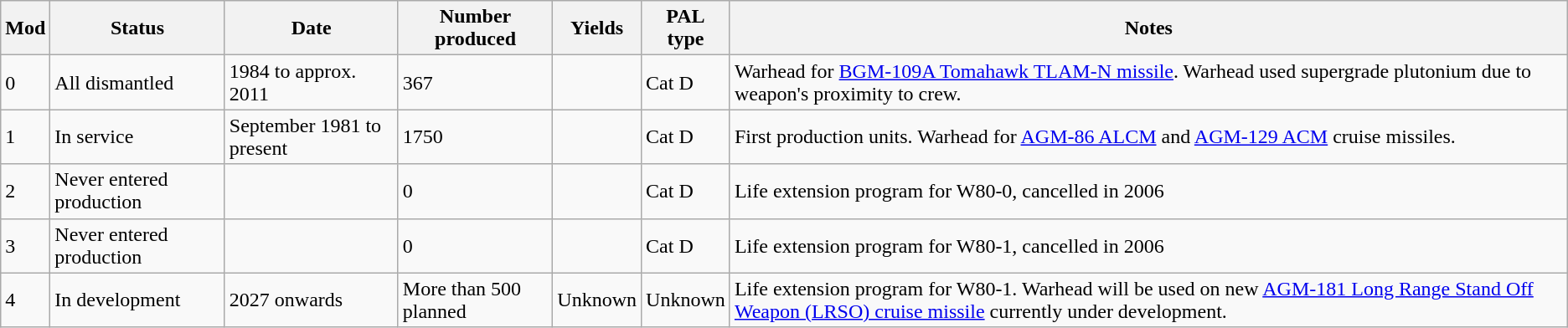<table class="wikitable">
<tr>
<th>Mod</th>
<th>Status</th>
<th>Date</th>
<th>Number produced</th>
<th>Yields</th>
<th>PAL type</th>
<th>Notes</th>
</tr>
<tr>
<td>0</td>
<td>All dismantled</td>
<td>1984 to approx. 2011</td>
<td>367</td>
<td></td>
<td>Cat D</td>
<td>Warhead for <a href='#'>BGM-109A Tomahawk TLAM-N missile</a>. Warhead used supergrade plutonium due to weapon's proximity to crew.</td>
</tr>
<tr>
<td>1</td>
<td>In service</td>
<td>September 1981 to present</td>
<td>1750</td>
<td></td>
<td>Cat D</td>
<td>First production units. Warhead for <a href='#'>AGM-86 ALCM</a> and <a href='#'>AGM-129 ACM</a> cruise missiles.</td>
</tr>
<tr>
<td>2</td>
<td>Never entered production</td>
<td></td>
<td>0</td>
<td></td>
<td>Cat D</td>
<td>Life extension program for W80-0, cancelled in 2006</td>
</tr>
<tr>
<td>3</td>
<td>Never entered production</td>
<td></td>
<td>0</td>
<td></td>
<td>Cat D</td>
<td>Life extension program for W80-1, cancelled in 2006</td>
</tr>
<tr>
<td>4</td>
<td>In development</td>
<td>2027 onwards</td>
<td>More than 500 planned</td>
<td>Unknown</td>
<td>Unknown</td>
<td>Life extension program for W80-1. Warhead will be used on new <a href='#'>AGM-181 Long Range Stand Off Weapon (LRSO) cruise missile</a> currently under development.</td>
</tr>
</table>
